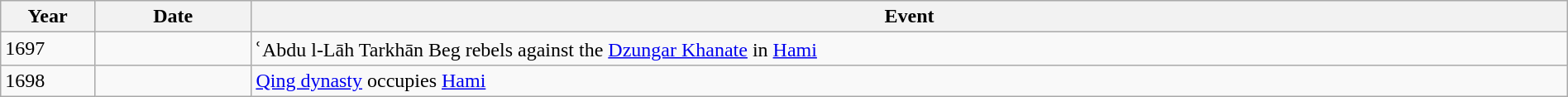<table class="wikitable" width="100%">
<tr>
<th style="width:6%">Year</th>
<th style="width:10%">Date</th>
<th>Event</th>
</tr>
<tr>
<td>1697</td>
<td></td>
<td>ʿAbdu l-Lāh Tarkhān Beg rebels against the <a href='#'>Dzungar Khanate</a> in <a href='#'>Hami</a></td>
</tr>
<tr>
<td>1698</td>
<td></td>
<td><a href='#'>Qing dynasty</a> occupies <a href='#'>Hami</a></td>
</tr>
</table>
